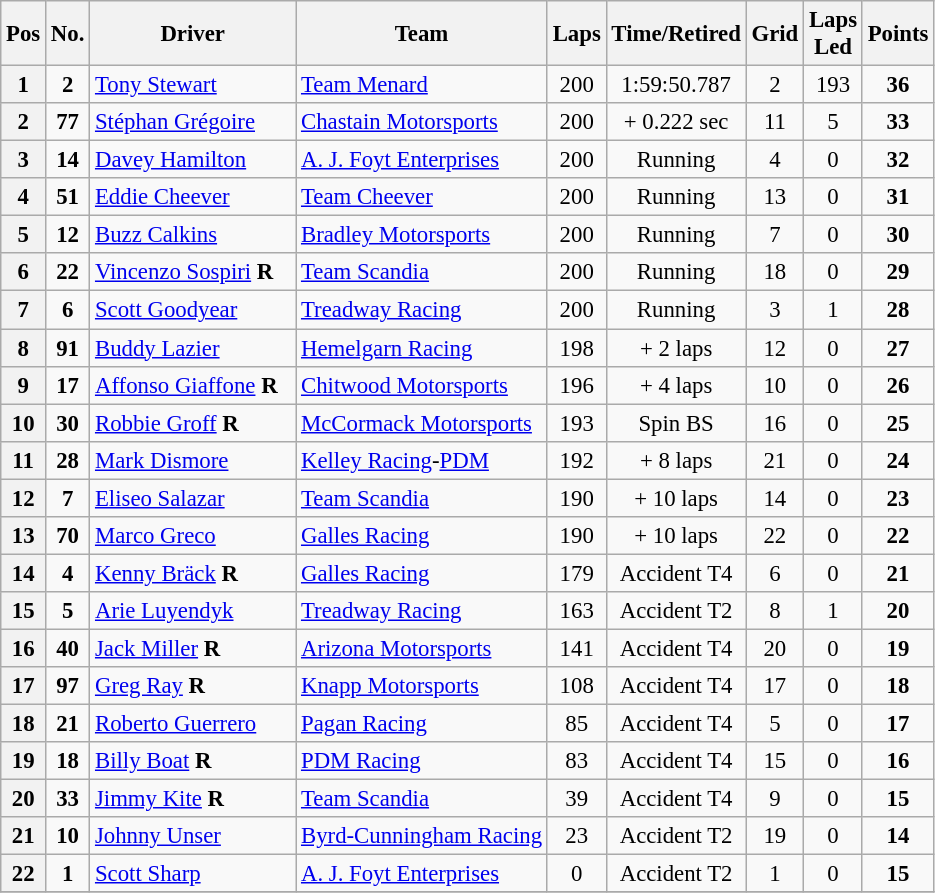<table class="wikitable" style="font-size:95%;">
<tr>
<th>Pos</th>
<th>No.</th>
<th>Driver</th>
<th>Team</th>
<th>Laps</th>
<th>Time/Retired</th>
<th>Grid</th>
<th>Laps<br>Led</th>
<th>Points</th>
</tr>
<tr>
<th>1</th>
<td align=center><strong>2</strong></td>
<td> <a href='#'>Tony Stewart</a></td>
<td><a href='#'>Team Menard</a></td>
<td align=center>200</td>
<td align=center>1:59:50.787</td>
<td align=center>2</td>
<td align=center>193</td>
<td align=center><strong>36</strong></td>
</tr>
<tr>
<th>2</th>
<td align="center"><strong>77</strong></td>
<td> <a href='#'>Stéphan Grégoire</a></td>
<td><a href='#'>Chastain Motorsports</a></td>
<td align=center>200</td>
<td align=center>+ 0.222 sec</td>
<td align=center>11</td>
<td align=center>5</td>
<td align=center><strong>33</strong></td>
</tr>
<tr>
<th>3</th>
<td align=center><strong>14</strong></td>
<td> <a href='#'>Davey Hamilton</a></td>
<td><a href='#'>A. J. Foyt Enterprises</a></td>
<td align=center>200</td>
<td align=center>Running</td>
<td align=center>4</td>
<td align=center>0</td>
<td align=center><strong>32</strong></td>
</tr>
<tr>
<th>4</th>
<td align=center><strong>51</strong></td>
<td> <a href='#'>Eddie Cheever</a></td>
<td><a href='#'>Team Cheever</a></td>
<td align=center>200</td>
<td align=center>Running</td>
<td align=center>13</td>
<td align=center>0</td>
<td align=center><strong>31</strong></td>
</tr>
<tr>
<th>5</th>
<td align=center><strong>12</strong></td>
<td> <a href='#'>Buzz Calkins</a></td>
<td><a href='#'>Bradley Motorsports</a></td>
<td align=center>200</td>
<td align=center>Running</td>
<td align=center>7</td>
<td align=center>0</td>
<td align=center><strong>30</strong></td>
</tr>
<tr>
<th>6</th>
<td align=center><strong>22</strong></td>
<td> <a href='#'>Vincenzo Sospiri</a> <strong><span>R</span></strong>   </td>
<td><a href='#'>Team Scandia</a></td>
<td align=center>200</td>
<td align=center>Running</td>
<td align=center>18</td>
<td align=center>0</td>
<td align=center><strong>29</strong></td>
</tr>
<tr>
<th>7</th>
<td align="center"><strong>6</strong></td>
<td> <a href='#'>Scott Goodyear</a></td>
<td><a href='#'>Treadway Racing</a></td>
<td align=center>200</td>
<td align=center>Running</td>
<td align=center>3</td>
<td align=center>1</td>
<td align=center><strong>28</strong></td>
</tr>
<tr>
<th>8</th>
<td align=center><strong>91</strong></td>
<td> <a href='#'>Buddy Lazier</a></td>
<td><a href='#'>Hemelgarn Racing</a></td>
<td align=center>198</td>
<td align=center>+ 2 laps</td>
<td align=center>12</td>
<td align=center>0</td>
<td align=center><strong>27</strong></td>
</tr>
<tr>
<th>9</th>
<td align=center><strong>17</strong></td>
<td> <a href='#'>Affonso Giaffone</a> <strong><span>R</span></strong></td>
<td><a href='#'>Chitwood Motorsports</a></td>
<td align=center>196</td>
<td align=center>+ 4 laps</td>
<td align=center>10</td>
<td align=center>0</td>
<td align=center><strong>26</strong></td>
</tr>
<tr>
<th>10</th>
<td align=center><strong>30</strong></td>
<td> <a href='#'>Robbie Groff</a> <strong><span>R</span></strong></td>
<td><a href='#'>McCormack Motorsports</a></td>
<td align=center>193</td>
<td align=center>Spin BS</td>
<td align=center>16</td>
<td align=center>0</td>
<td align=center><strong>25</strong></td>
</tr>
<tr>
<th>11</th>
<td align=center><strong>28</strong></td>
<td> <a href='#'>Mark Dismore</a></td>
<td><a href='#'>Kelley Racing</a>-<a href='#'>PDM</a></td>
<td align=center>192</td>
<td align=center>+ 8 laps</td>
<td align=center>21</td>
<td align=center>0</td>
<td align=center><strong>24</strong></td>
</tr>
<tr>
<th>12</th>
<td align=center><strong>7</strong></td>
<td> <a href='#'>Eliseo Salazar</a></td>
<td><a href='#'>Team Scandia</a></td>
<td align=center>190</td>
<td align=center>+ 10 laps</td>
<td align=center>14</td>
<td align=center>0</td>
<td align=center><strong>23</strong></td>
</tr>
<tr>
<th>13</th>
<td align=center><strong>70</strong></td>
<td> <a href='#'>Marco Greco</a></td>
<td><a href='#'>Galles Racing</a></td>
<td align=center>190</td>
<td align=center>+ 10 laps</td>
<td align=center>22</td>
<td align=center>0</td>
<td align=center><strong>22</strong></td>
</tr>
<tr>
<th>14</th>
<td align=center><strong>4</strong></td>
<td> <a href='#'>Kenny Bräck</a> <strong><span>R</span></strong></td>
<td><a href='#'>Galles Racing</a></td>
<td align=center>179</td>
<td align=center>Accident T4</td>
<td align=center>6</td>
<td align=center>0</td>
<td align=center><strong>21</strong></td>
</tr>
<tr>
<th>15</th>
<td align=center><strong>5</strong></td>
<td> <a href='#'>Arie Luyendyk</a></td>
<td><a href='#'>Treadway Racing</a></td>
<td align=center>163</td>
<td align=center>Accident T2</td>
<td align=center>8</td>
<td align=center>1</td>
<td align=center><strong>20</strong></td>
</tr>
<tr>
<th>16</th>
<td align=center><strong>40</strong></td>
<td> <a href='#'>Jack Miller</a> <strong><span>R</span></strong></td>
<td><a href='#'>Arizona Motorsports</a></td>
<td align=center>141</td>
<td align=center>Accident T4</td>
<td align=center>20</td>
<td align=center>0</td>
<td align=center><strong>19</strong></td>
</tr>
<tr>
<th>17</th>
<td align=center><strong>97</strong></td>
<td> <a href='#'>Greg Ray</a> <strong><span>R</span></strong></td>
<td><a href='#'>Knapp Motorsports</a></td>
<td align=center>108</td>
<td align=center>Accident T4</td>
<td align=center>17</td>
<td align=center>0</td>
<td align=center><strong>18</strong></td>
</tr>
<tr>
<th>18</th>
<td align=center><strong>21</strong></td>
<td> <a href='#'>Roberto Guerrero</a></td>
<td><a href='#'>Pagan Racing</a></td>
<td align=center>85</td>
<td align=center>Accident T4</td>
<td align=center>5</td>
<td align=center>0</td>
<td align=center><strong>17</strong></td>
</tr>
<tr>
<th>19</th>
<td align=center><strong>18</strong></td>
<td> <a href='#'>Billy Boat</a> <strong><span>R</span></strong></td>
<td><a href='#'>PDM Racing</a></td>
<td align=center>83</td>
<td align=center>Accident T4</td>
<td align=center>15</td>
<td align=center>0</td>
<td align=center><strong>16</strong></td>
</tr>
<tr>
<th>20</th>
<td align=center><strong>33</strong></td>
<td> <a href='#'>Jimmy Kite</a> <strong><span>R</span></strong></td>
<td><a href='#'>Team Scandia</a></td>
<td align=center>39</td>
<td align=center>Accident T4</td>
<td align=center>9</td>
<td align=center>0</td>
<td align=center><strong>15</strong></td>
</tr>
<tr>
<th>21</th>
<td align=center><strong>10</strong></td>
<td> <a href='#'>Johnny Unser</a></td>
<td><a href='#'>Byrd-Cunningham Racing</a></td>
<td align=center>23</td>
<td align=center>Accident T2</td>
<td align=center>19</td>
<td align=center>0</td>
<td align=center><strong>14</strong></td>
</tr>
<tr>
<th>22</th>
<td align=center><strong>1</strong></td>
<td> <a href='#'>Scott Sharp</a></td>
<td><a href='#'>A. J. Foyt Enterprises</a></td>
<td align=center>0</td>
<td align=center>Accident T2</td>
<td align=center>1</td>
<td align=center>0</td>
<td align=center><strong>15</strong></td>
</tr>
<tr>
</tr>
</table>
